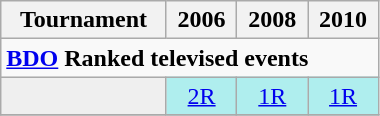<table class="wikitable" style="width:20%; margin:0">
<tr>
<th>Tournament</th>
<th>2006</th>
<th>2008</th>
<th>2010</th>
</tr>
<tr>
<td colspan="31" align="left"><strong><a href='#'>BDO</a> Ranked televised events</strong></td>
</tr>
<tr>
<td style="background:#efefef;" align=left></td>
<td style="text-align:center; background:#afeeee;"><a href='#'>2R</a></td>
<td style="text-align:center; background:#afeeee;"><a href='#'>1R</a></td>
<td style="text-align:center; background:#afeeee;"><a href='#'>1R</a></td>
</tr>
<tr>
</tr>
</table>
